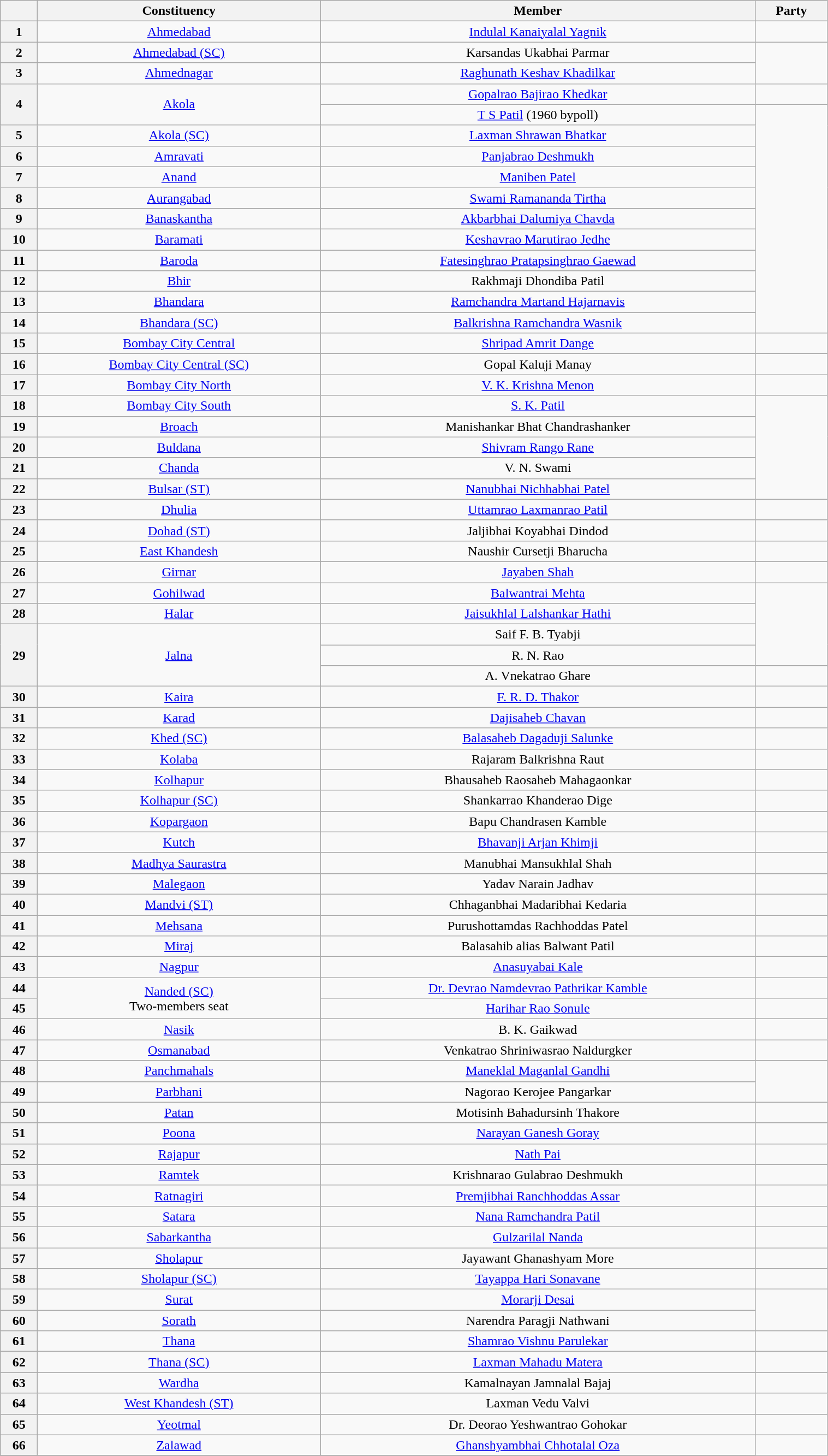<table class="wikitable sortable" style="width:80%; text-align:center">
<tr>
<th></th>
<th>Constituency</th>
<th>Member</th>
<th colspan="2" scope="col">Party</th>
</tr>
<tr>
<th>1</th>
<td><a href='#'>Ahmedabad</a></td>
<td><a href='#'>Indulal Kanaiyalal Yagnik</a></td>
<td></td>
</tr>
<tr>
<th>2</th>
<td><a href='#'>Ahmedabad (SC)</a></td>
<td>Karsandas Ukabhai Parmar</td>
</tr>
<tr>
<th>3</th>
<td><a href='#'>Ahmednagar</a></td>
<td><a href='#'>Raghunath Keshav Khadilkar</a></td>
</tr>
<tr>
<th rowspan = "2">4</th>
<td rowspan = "2"><a href='#'>Akola</a></td>
<td><a href='#'>Gopalrao Bajirao Khedkar</a></td>
<td></td>
</tr>
<tr>
<td><a href='#'>T S Patil</a>  (1960 bypoll)</td>
</tr>
<tr>
<th>5</th>
<td><a href='#'>Akola (SC)</a></td>
<td><a href='#'>Laxman Shrawan Bhatkar</a></td>
</tr>
<tr>
<th>6</th>
<td><a href='#'>Amravati</a></td>
<td><a href='#'>Panjabrao Deshmukh</a></td>
</tr>
<tr>
<th>7</th>
<td><a href='#'>Anand</a></td>
<td><a href='#'>Maniben Patel</a></td>
</tr>
<tr>
<th>8</th>
<td><a href='#'>Aurangabad</a></td>
<td><a href='#'>Swami Ramananda Tirtha</a></td>
</tr>
<tr>
<th>9</th>
<td><a href='#'>Banaskantha</a></td>
<td><a href='#'>Akbarbhai Dalumiya Chavda</a></td>
</tr>
<tr>
<th>10</th>
<td><a href='#'>Baramati</a></td>
<td><a href='#'>Keshavrao Marutirao Jedhe</a></td>
</tr>
<tr>
<th>11</th>
<td><a href='#'>Baroda</a></td>
<td><a href='#'>Fatesinghrao Pratapsinghrao Gaewad</a></td>
</tr>
<tr>
<th>12</th>
<td><a href='#'>Bhir</a></td>
<td>Rakhmaji Dhondiba Patil</td>
</tr>
<tr>
<th>13</th>
<td><a href='#'>Bhandara</a></td>
<td><a href='#'>Ramchandra Martand Hajarnavis</a></td>
</tr>
<tr>
<th>14</th>
<td><a href='#'>Bhandara (SC)</a></td>
<td><a href='#'>Balkrishna Ramchandra Wasnik</a></td>
</tr>
<tr>
<th>15</th>
<td><a href='#'>Bombay City Central</a></td>
<td><a href='#'>Shripad Amrit Dange</a></td>
<td></td>
</tr>
<tr>
<th>16</th>
<td><a href='#'>Bombay City Central (SC)</a></td>
<td>Gopal Kaluji Manay</td>
<td></td>
</tr>
<tr>
<th>17</th>
<td><a href='#'>Bombay City North</a></td>
<td><a href='#'>V. K. Krishna Menon</a></td>
<td></td>
</tr>
<tr>
<th>18</th>
<td><a href='#'>Bombay City South</a></td>
<td><a href='#'>S. K. Patil</a></td>
</tr>
<tr>
<th>19</th>
<td><a href='#'>Broach</a></td>
<td>Manishankar Bhat Chandrashanker</td>
</tr>
<tr>
<th>20</th>
<td><a href='#'>Buldana</a></td>
<td><a href='#'>Shivram Rango Rane</a></td>
</tr>
<tr>
<th>21</th>
<td><a href='#'>Chanda</a></td>
<td>V. N. Swami</td>
</tr>
<tr>
<th>22</th>
<td><a href='#'>Bulsar (ST)</a></td>
<td><a href='#'>Nanubhai Nichhabhai Patel</a></td>
</tr>
<tr>
<th>23</th>
<td><a href='#'>Dhulia</a></td>
<td><a href='#'>Uttamrao Laxmanrao Patil</a></td>
<td></td>
</tr>
<tr>
<th>24</th>
<td><a href='#'>Dohad (ST)</a></td>
<td>Jaljibhai Koyabhai Dindod</td>
<td></td>
</tr>
<tr>
<th>25</th>
<td><a href='#'>East Khandesh</a></td>
<td>Naushir Cursetji Bharucha</td>
<td></td>
</tr>
<tr>
<th>26</th>
<td><a href='#'>Girnar</a></td>
<td><a href='#'>Jayaben Shah</a></td>
<td></td>
</tr>
<tr>
<th>27</th>
<td><a href='#'>Gohilwad</a></td>
<td><a href='#'>Balwantrai Mehta</a></td>
</tr>
<tr>
<th>28</th>
<td><a href='#'>Halar</a></td>
<td><a href='#'>Jaisukhlal Lalshankar Hathi</a></td>
</tr>
<tr>
<th rowspan=3>29</th>
<td rowspan=3><a href='#'>Jalna</a></td>
<td>Saif F. B. Tyabji</td>
</tr>
<tr>
<td>R. N. Rao</td>
</tr>
<tr>
<td>A. Vnekatrao Ghare</td>
<td></td>
</tr>
<tr>
<th>30</th>
<td><a href='#'>Kaira</a></td>
<td><a href='#'>F. R. D. Thakor</a></td>
<td></td>
</tr>
<tr>
<th>31</th>
<td><a href='#'>Karad</a></td>
<td><a href='#'>Dajisaheb Chavan</a></td>
<td></td>
</tr>
<tr>
<th>32</th>
<td><a href='#'>Khed (SC)</a></td>
<td><a href='#'>Balasaheb Dagaduji Salunke</a></td>
<td></td>
</tr>
<tr>
<th>33</th>
<td><a href='#'>Kolaba</a></td>
<td>Rajaram Balkrishna Raut</td>
<td></td>
</tr>
<tr>
<th>34</th>
<td><a href='#'>Kolhapur</a></td>
<td>Bhausaheb Raosaheb Mahagaonkar</td>
</tr>
<tr>
<th>35</th>
<td><a href='#'>Kolhapur (SC)</a></td>
<td>Shankarrao Khanderao Dige</td>
<td></td>
</tr>
<tr>
<th>36</th>
<td><a href='#'>Kopargaon</a></td>
<td>Bapu Chandrasen Kamble</td>
<td></td>
</tr>
<tr>
<th>37</th>
<td><a href='#'>Kutch</a></td>
<td><a href='#'>Bhavanji Arjan Khimji</a></td>
<td></td>
</tr>
<tr>
<th>38</th>
<td><a href='#'>Madhya Saurastra</a></td>
<td>Manubhai Mansukhlal Shah</td>
</tr>
<tr>
<th>39</th>
<td><a href='#'>Malegaon</a></td>
<td>Yadav Narain Jadhav</td>
<td></td>
</tr>
<tr>
<th>40</th>
<td><a href='#'>Mandvi (ST)</a></td>
<td>Chhaganbhai Madaribhai Kedaria</td>
<td></td>
</tr>
<tr>
<th>41</th>
<td><a href='#'>Mehsana</a></td>
<td>Purushottamdas Rachhoddas Patel</td>
<td></td>
</tr>
<tr>
<th>42</th>
<td><a href='#'>Miraj</a></td>
<td>Balasahib alias Balwant Patil</td>
<td></td>
</tr>
<tr>
<th>43</th>
<td><a href='#'>Nagpur</a></td>
<td><a href='#'>Anasuyabai Kale</a></td>
<td></td>
</tr>
<tr>
<th>44</th>
<td rowspan=2><a href='#'>Nanded (SC)</a><br> Two-members seat</td>
<td><a href='#'>Dr. Devrao Namdevrao Pathrikar Kamble</a></td>
</tr>
<tr>
<th>45</th>
<td><a href='#'>Harihar Rao Sonule</a></td>
<td></td>
</tr>
<tr>
<th>46</th>
<td><a href='#'>Nasik</a></td>
<td>B. K. Gaikwad</td>
</tr>
<tr>
<th>47</th>
<td><a href='#'>Osmanabad</a></td>
<td>Venkatrao Shriniwasrao Naldurgker</td>
<td></td>
</tr>
<tr>
<th>48</th>
<td><a href='#'>Panchmahals</a></td>
<td><a href='#'>Maneklal Maganlal Gandhi</a></td>
</tr>
<tr>
<th>49</th>
<td><a href='#'>Parbhani</a></td>
<td>Nagorao Kerojee Pangarkar</td>
</tr>
<tr>
<th>50</th>
<td><a href='#'>Patan</a></td>
<td>Motisinh Bahadursinh Thakore</td>
<td></td>
</tr>
<tr>
<th>51</th>
<td><a href='#'>Poona</a></td>
<td><a href='#'>Narayan Ganesh Goray</a></td>
<td></td>
</tr>
<tr>
<th>52</th>
<td><a href='#'>Rajapur</a></td>
<td><a href='#'>Nath Pai</a></td>
</tr>
<tr>
<th>53</th>
<td><a href='#'>Ramtek</a></td>
<td>Krishnarao Gulabrao Deshmukh</td>
<td></td>
</tr>
<tr>
<th>54</th>
<td><a href='#'>Ratnagiri</a></td>
<td><a href='#'>Premjibhai Ranchhoddas Assar</a></td>
<td></td>
</tr>
<tr>
<th>55</th>
<td><a href='#'>Satara</a></td>
<td><a href='#'>Nana Ramchandra Patil</a></td>
<td></td>
</tr>
<tr>
<th>56</th>
<td><a href='#'>Sabarkantha</a></td>
<td><a href='#'>Gulzarilal Nanda</a></td>
<td></td>
</tr>
<tr>
<th>57</th>
<td><a href='#'>Sholapur</a></td>
<td>Jayawant Ghanashyam More</td>
<td></td>
</tr>
<tr>
<th>58</th>
<td><a href='#'>Sholapur (SC)</a></td>
<td><a href='#'>Tayappa Hari Sonavane</a></td>
<td></td>
</tr>
<tr>
<th>59</th>
<td><a href='#'>Surat</a></td>
<td><a href='#'>Morarji Desai</a></td>
</tr>
<tr>
<th>60</th>
<td><a href='#'>Sorath</a></td>
<td>Narendra Paragji Nathwani</td>
</tr>
<tr>
<th>61</th>
<td><a href='#'>Thana</a></td>
<td><a href='#'>Shamrao Vishnu Parulekar</a></td>
<td></td>
</tr>
<tr>
<th>62</th>
<td><a href='#'>Thana (SC)</a></td>
<td><a href='#'>Laxman Mahadu Matera</a></td>
</tr>
<tr>
<th>63</th>
<td><a href='#'>Wardha</a></td>
<td>Kamalnayan Jamnalal Bajaj</td>
<td></td>
</tr>
<tr>
<th>64</th>
<td><a href='#'>West Khandesh (ST)</a></td>
<td>Laxman Vedu Valvi</td>
<td></td>
</tr>
<tr>
<th>65</th>
<td><a href='#'>Yeotmal</a></td>
<td>Dr. Deorao Yeshwantrao Gohokar</td>
<td></td>
</tr>
<tr>
<th>66</th>
<td><a href='#'>Zalawad</a></td>
<td><a href='#'>Ghanshyambhai Chhotalal Oza</a></td>
</tr>
<tr>
</tr>
</table>
